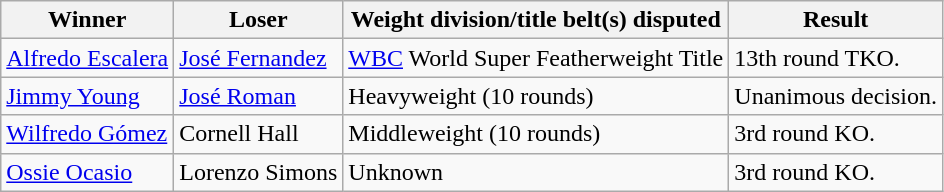<table class=wikitable>
<tr>
<th>Winner</th>
<th>Loser</th>
<th>Weight division/title belt(s) disputed</th>
<th>Result</th>
</tr>
<tr>
<td> <a href='#'>Alfredo Escalera</a></td>
<td> <a href='#'>José Fernandez</a></td>
<td><a href='#'>WBC</a> World Super Featherweight Title</td>
<td>13th round TKO.</td>
</tr>
<tr>
<td> <a href='#'>Jimmy Young</a></td>
<td> <a href='#'>José Roman</a></td>
<td>Heavyweight (10 rounds)</td>
<td>Unanimous decision.</td>
</tr>
<tr>
<td> <a href='#'>Wilfredo Gómez</a></td>
<td> Cornell Hall</td>
<td>Middleweight (10 rounds)</td>
<td>3rd round KO.</td>
</tr>
<tr>
<td> <a href='#'>Ossie Ocasio</a></td>
<td> Lorenzo Simons</td>
<td>Unknown</td>
<td>3rd round KO.</td>
</tr>
</table>
